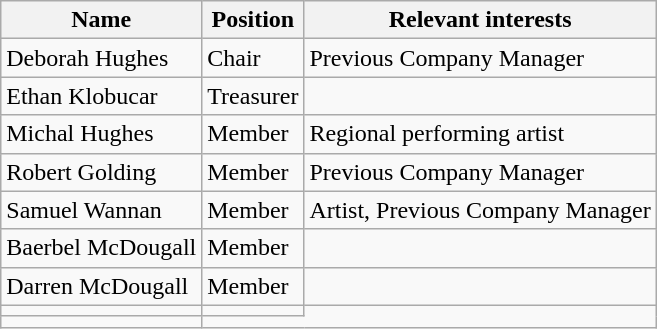<table class="wikitable">
<tr>
<th>Name</th>
<th>Position</th>
<th>Relevant interests</th>
</tr>
<tr>
<td>Deborah Hughes</td>
<td>Chair</td>
<td>Previous Company Manager</td>
</tr>
<tr>
<td>Ethan Klobucar</td>
<td>Treasurer</td>
<td></td>
</tr>
<tr>
<td>Michal Hughes</td>
<td>Member</td>
<td>Regional performing artist</td>
</tr>
<tr>
<td>Robert Golding</td>
<td>Member</td>
<td>Previous Company Manager</td>
</tr>
<tr>
<td>Samuel Wannan</td>
<td>Member</td>
<td>Artist, Previous Company Manager</td>
</tr>
<tr>
<td>Baerbel McDougall</td>
<td>Member</td>
<td></td>
</tr>
<tr>
<td>Darren McDougall</td>
<td>Member</td>
<td></td>
</tr>
<tr>
<td></td>
<td></td>
</tr>
<tr>
<td></td>
</tr>
</table>
